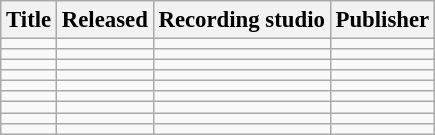<table class="wikitable" style="font-size:95%">
<tr>
<th>Title</th>
<th>Released</th>
<th>Recording studio</th>
<th>Publisher</th>
</tr>
<tr>
<td></td>
<td></td>
<td></td>
<td></td>
</tr>
<tr>
<td></td>
<td></td>
<td></td>
<td></td>
</tr>
<tr>
<td></td>
<td></td>
<td></td>
<td></td>
</tr>
<tr>
<td></td>
<td></td>
<td></td>
<td></td>
</tr>
<tr>
<td></td>
<td></td>
<td></td>
<td></td>
</tr>
<tr>
<td></td>
<td></td>
<td></td>
<td></td>
</tr>
<tr>
<td></td>
<td></td>
<td></td>
<td></td>
</tr>
<tr>
<td></td>
<td></td>
<td></td>
<td></td>
</tr>
<tr>
<td></td>
<td></td>
<td></td>
<td></td>
</tr>
</table>
